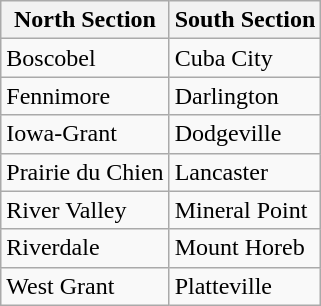<table class="wikitable">
<tr>
<th>North Section</th>
<th>South Section</th>
</tr>
<tr>
<td>Boscobel</td>
<td>Cuba City</td>
</tr>
<tr>
<td>Fennimore</td>
<td>Darlington</td>
</tr>
<tr>
<td>Iowa-Grant</td>
<td>Dodgeville</td>
</tr>
<tr>
<td>Prairie du Chien</td>
<td>Lancaster</td>
</tr>
<tr>
<td>River Valley</td>
<td>Mineral Point</td>
</tr>
<tr>
<td>Riverdale</td>
<td>Mount Horeb</td>
</tr>
<tr>
<td>West Grant</td>
<td>Platteville</td>
</tr>
</table>
